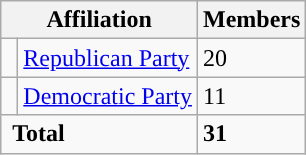<table class="wikitable">
<tr>
<th colspan="2">Affiliation</th>
<th>Members</th>
</tr>
<tr>
<td style="background-color:"> </td>
<td><a href='#'>Republican Party</a></td>
<td>20</td>
</tr>
<tr>
<td style="background-color:"> </td>
<td><a href='#'>Democratic Party</a></td>
<td>11</td>
</tr>
<tr>
<td colspan="2"> <strong>Total</strong><br></td>
<td><strong>31</strong></td>
</tr>
</table>
